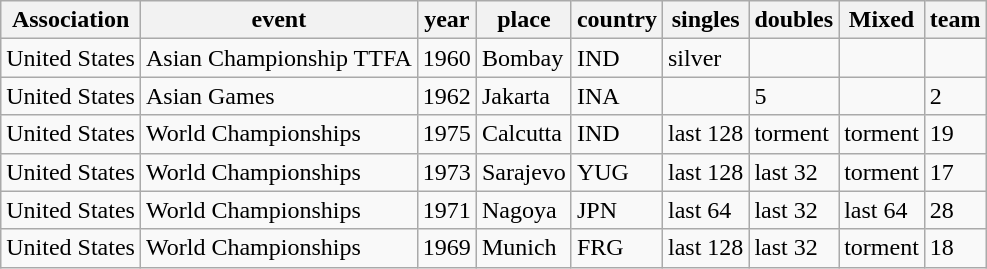<table class="wikitable">
<tr>
<th>Association</th>
<th>event</th>
<th>year</th>
<th>place</th>
<th>country</th>
<th>singles</th>
<th>doubles</th>
<th>Mixed</th>
<th>team</th>
</tr>
<tr>
<td>United States</td>
<td>Asian Championship TTFA</td>
<td>1960</td>
<td>Bombay</td>
<td>IND</td>
<td>silver</td>
<td></td>
<td></td>
<td></td>
</tr>
<tr>
<td>United States</td>
<td>Asian Games</td>
<td>1962</td>
<td>Jakarta</td>
<td>INA</td>
<td></td>
<td>5</td>
<td></td>
<td>2</td>
</tr>
<tr>
<td>United States</td>
<td>World Championships</td>
<td>1975</td>
<td>Calcutta</td>
<td>IND</td>
<td>last 128</td>
<td>torment</td>
<td>torment</td>
<td>19</td>
</tr>
<tr>
<td>United States</td>
<td>World Championships</td>
<td>1973</td>
<td>Sarajevo</td>
<td>YUG</td>
<td>last 128</td>
<td>last 32</td>
<td>torment</td>
<td>17</td>
</tr>
<tr>
<td>United States</td>
<td>World Championships</td>
<td>1971</td>
<td>Nagoya</td>
<td>JPN</td>
<td>last 64</td>
<td>last 32</td>
<td>last 64</td>
<td>28</td>
</tr>
<tr>
<td>United States</td>
<td>World Championships</td>
<td>1969</td>
<td>Munich</td>
<td>FRG</td>
<td>last 128</td>
<td>last 32</td>
<td>torment</td>
<td>18</td>
</tr>
</table>
